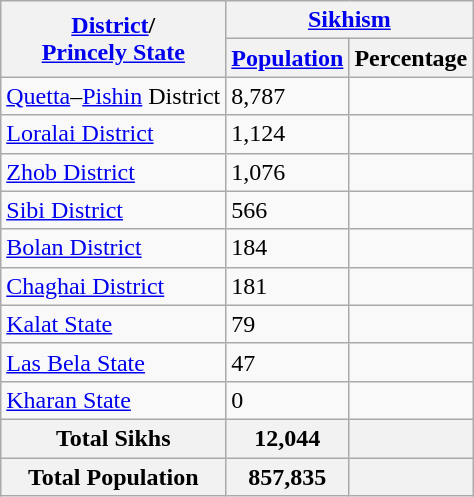<table class="wikitable sortable">
<tr>
<th rowspan="2"><a href='#'>District</a>/<br><a href='#'>Princely State</a></th>
<th colspan="2"><a href='#'>Sikhism</a> </th>
</tr>
<tr>
<th><a href='#'>Population</a></th>
<th>Percentage</th>
</tr>
<tr>
<td><a href='#'>Quetta</a>–<a href='#'>Pishin</a> District</td>
<td>8,787</td>
<td></td>
</tr>
<tr>
<td><a href='#'>Loralai District</a></td>
<td>1,124</td>
<td></td>
</tr>
<tr>
<td><a href='#'>Zhob District</a></td>
<td>1,076</td>
<td></td>
</tr>
<tr>
<td><a href='#'>Sibi District</a></td>
<td>566</td>
<td></td>
</tr>
<tr>
<td><a href='#'>Bolan District</a></td>
<td>184</td>
<td></td>
</tr>
<tr>
<td><a href='#'>Chaghai District</a></td>
<td>181</td>
<td></td>
</tr>
<tr>
<td><a href='#'>Kalat State</a></td>
<td>79</td>
<td></td>
</tr>
<tr>
<td><a href='#'>Las Bela State</a></td>
<td>47</td>
<td></td>
</tr>
<tr>
<td><a href='#'>Kharan State</a></td>
<td>0</td>
<td></td>
</tr>
<tr>
<th>Total Sikhs</th>
<th>12,044</th>
<th></th>
</tr>
<tr>
<th>Total Population</th>
<th>857,835</th>
<th></th>
</tr>
</table>
